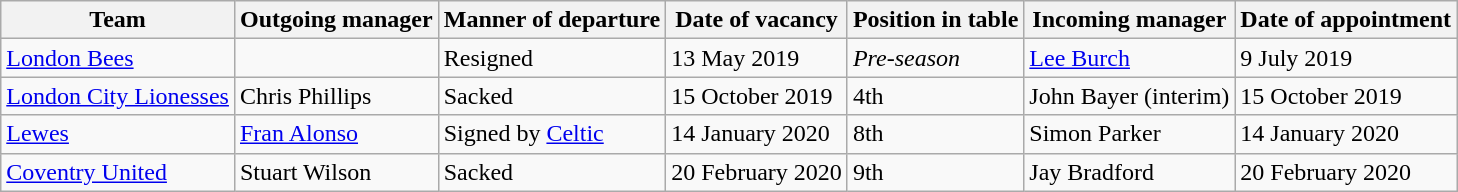<table class="wikitable sortable">
<tr>
<th>Team</th>
<th>Outgoing manager</th>
<th>Manner of departure</th>
<th>Date of vacancy</th>
<th>Position in table</th>
<th>Incoming manager</th>
<th>Date of appointment</th>
</tr>
<tr>
<td><a href='#'>London Bees</a></td>
<td> </td>
<td>Resigned</td>
<td>13 May 2019</td>
<td><em>Pre-season</em></td>
<td> <a href='#'>Lee Burch</a></td>
<td>9 July 2019</td>
</tr>
<tr>
<td><a href='#'>London City Lionesses</a></td>
<td> Chris Phillips</td>
<td>Sacked</td>
<td>15 October 2019</td>
<td>4th</td>
<td> John Bayer (interim)</td>
<td>15 October 2019</td>
</tr>
<tr>
<td><a href='#'>Lewes</a></td>
<td> <a href='#'>Fran Alonso</a></td>
<td>Signed by <a href='#'>Celtic</a></td>
<td>14 January 2020</td>
<td>8th</td>
<td> Simon Parker</td>
<td>14 January 2020</td>
</tr>
<tr>
<td><a href='#'>Coventry United</a></td>
<td> Stuart Wilson</td>
<td>Sacked</td>
<td>20 February 2020</td>
<td>9th</td>
<td> Jay Bradford</td>
<td>20 February 2020</td>
</tr>
</table>
